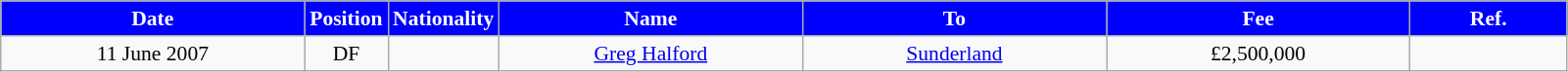<table class="wikitable" style="text-align:center; font-size:90%">
<tr>
<th style="background:#00f; color:white; width:200px;">Date</th>
<th style="background:#00f; color:white; width:50px;">Position</th>
<th style="background:#00f; color:white; width:50px;">Nationality</th>
<th style="background:#00f; color:white; width:200px;">Name</th>
<th style="background:#00f; color:white; width:200px;">To</th>
<th style="background:#00f; color:white; width:200px;">Fee</th>
<th style="background:#00f; color:white; width:100px;">Ref.</th>
</tr>
<tr>
<td>11 June 2007</td>
<td>DF</td>
<td></td>
<td><a href='#'>Greg Halford</a></td>
<td><a href='#'>Sunderland</a></td>
<td>£2,500,000</td>
<td></td>
</tr>
</table>
